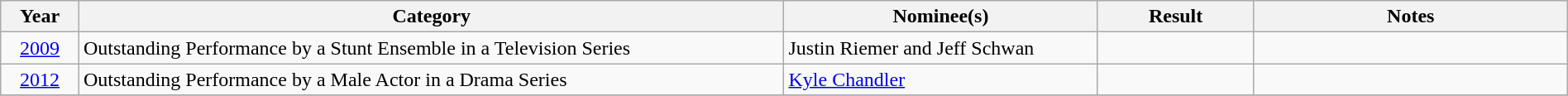<table class="wikitable" width="100%" cellpadding="5">
<tr>
<th width="5%">Year</th>
<th width="45%">Category</th>
<th width="20%">Nominee(s)</th>
<th width="10%">Result</th>
<th width="20%">Notes</th>
</tr>
<tr>
<td style="text-align:center;"><a href='#'>2009</a></td>
<td>Outstanding Performance by a Stunt Ensemble in a Television Series</td>
<td>Justin Riemer and Jeff Schwan</td>
<td></td>
<td></td>
</tr>
<tr>
<td style="text-align:center;"><a href='#'>2012</a></td>
<td>Outstanding Performance by a Male Actor in a Drama Series</td>
<td><a href='#'>Kyle Chandler</a></td>
<td></td>
<td></td>
</tr>
<tr>
</tr>
</table>
